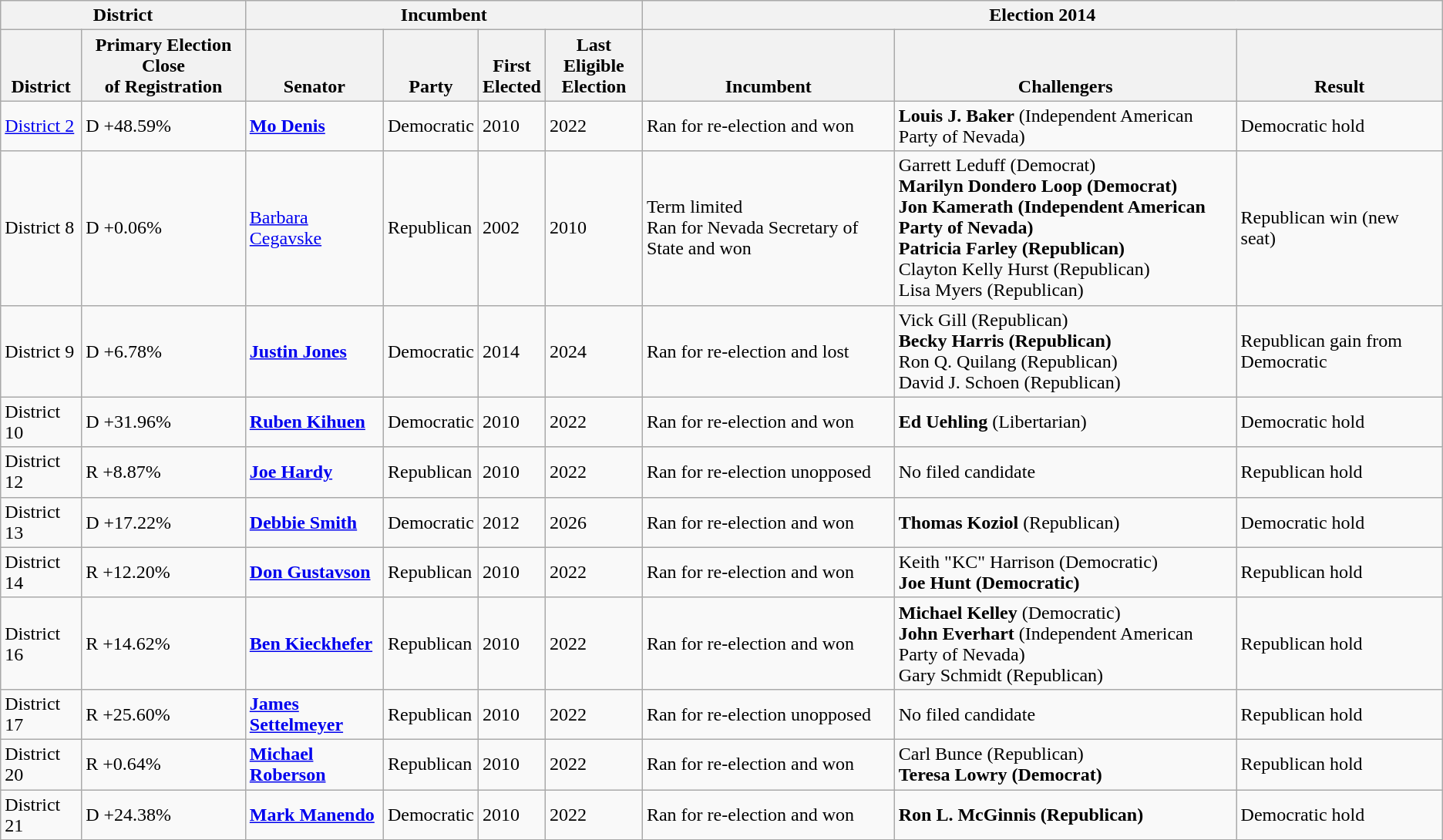<table class="wikitable sortable" Election box hold with party link>
<tr valign=bottom>
<th colspan=2>District</th>
<th colspan=4>Incumbent</th>
<th colspan=3>Election 2014</th>
</tr>
<tr valign=bottom>
<th>District</th>
<th>Primary Election Close<br>of Registration</th>
<th>Senator</th>
<th>Party</th>
<th>First<br>Elected</th>
<th>Last Eligible<br>Election</th>
<th>Incumbent</th>
<th>Challengers</th>
<th>Result</th>
</tr>
<tr>
<td><a href='#'>District 2</a></td>
<td>D +48.59%</td>
<td><strong><a href='#'>Mo Denis</a></strong></td>
<td>Democratic</td>
<td>2010</td>
<td>2022</td>
<td>Ran for re-election and won</td>
<td><strong>Louis J. Baker</strong> (Independent American Party of Nevada)</td>
<td>Democratic hold</td>
</tr>
<tr>
<td>District 8</td>
<td>D +0.06%</td>
<td><a href='#'>Barbara Cegavske</a></td>
<td>Republican</td>
<td>2002</td>
<td>2010</td>
<td>Term limited<br>Ran for Nevada Secretary of State and won</td>
<td>Garrett Leduff (Democrat)<br><strong>Marilyn Dondero Loop (Democrat)</strong><br><strong>Jon Kamerath (Independent American Party of Nevada)</strong><br><strong>Patricia Farley (Republican)</strong><br>Clayton Kelly Hurst (Republican)<br>Lisa Myers (Republican)</td>
<td>Republican win (new seat)</td>
</tr>
<tr>
<td>District 9</td>
<td>D +6.78%</td>
<td><strong><a href='#'>Justin Jones</a></strong></td>
<td>Democratic</td>
<td>2014</td>
<td>2024</td>
<td>Ran for re-election and lost</td>
<td>Vick Gill (Republican)<br><strong>Becky Harris (Republican)</strong><br>Ron Q. Quilang (Republican)<br>David J. Schoen (Republican)</td>
<td>Republican gain from Democratic</td>
</tr>
<tr>
<td>District 10</td>
<td>D +31.96%</td>
<td><strong><a href='#'>Ruben Kihuen</a></strong></td>
<td>Democratic</td>
<td>2010</td>
<td>2022</td>
<td>Ran for re-election and won</td>
<td><strong>Ed Uehling</strong> (Libertarian)</td>
<td>Democratic hold</td>
</tr>
<tr>
<td>District 12</td>
<td>R +8.87%</td>
<td><strong><a href='#'>Joe Hardy</a></strong></td>
<td>Republican</td>
<td>2010</td>
<td>2022</td>
<td>Ran for re-election unopposed</td>
<td>No filed candidate</td>
<td>Republican hold</td>
</tr>
<tr>
<td>District 13</td>
<td>D +17.22%</td>
<td><strong><a href='#'>Debbie Smith</a></strong></td>
<td>Democratic</td>
<td>2012</td>
<td>2026</td>
<td>Ran for re-election and won</td>
<td><strong>Thomas Koziol</strong> (Republican)</td>
<td>Democratic hold</td>
</tr>
<tr>
<td>District 14</td>
<td>R +12.20%</td>
<td><strong><a href='#'>Don Gustavson</a></strong></td>
<td>Republican</td>
<td>2010</td>
<td>2022</td>
<td>Ran for re-election and won</td>
<td>Keith "KC" Harrison (Democratic)<br><strong>Joe Hunt (Democratic)</strong></td>
<td>Republican hold</td>
</tr>
<tr>
<td>District 16</td>
<td>R +14.62%</td>
<td><strong><a href='#'>Ben Kieckhefer</a></strong></td>
<td>Republican</td>
<td>2010</td>
<td>2022</td>
<td>Ran for re-election and won</td>
<td><strong>Michael Kelley</strong> (Democratic)<br><strong>John Everhart</strong> (Independent American Party of Nevada)<br>Gary Schmidt (Republican)</td>
<td>Republican hold</td>
</tr>
<tr>
<td>District 17</td>
<td>R +25.60%</td>
<td><strong><a href='#'>James Settelmeyer</a></strong></td>
<td>Republican</td>
<td>2010</td>
<td>2022</td>
<td>Ran for re-election unopposed</td>
<td>No filed candidate</td>
<td>Republican hold</td>
</tr>
<tr>
<td>District 20</td>
<td>R +0.64%</td>
<td><strong><a href='#'>Michael Roberson</a></strong></td>
<td>Republican</td>
<td>2010</td>
<td>2022</td>
<td>Ran for re-election and won</td>
<td>Carl Bunce (Republican)<br><strong>Teresa Lowry (Democrat)</strong></td>
<td>Republican hold</td>
</tr>
<tr>
<td>District 21</td>
<td>D +24.38%</td>
<td><strong><a href='#'>Mark Manendo</a></strong></td>
<td>Democratic</td>
<td>2010</td>
<td>2022</td>
<td>Ran for re-election and won</td>
<td><strong>Ron L. McGinnis (Republican)</strong></td>
<td>Democratic hold</td>
</tr>
</table>
